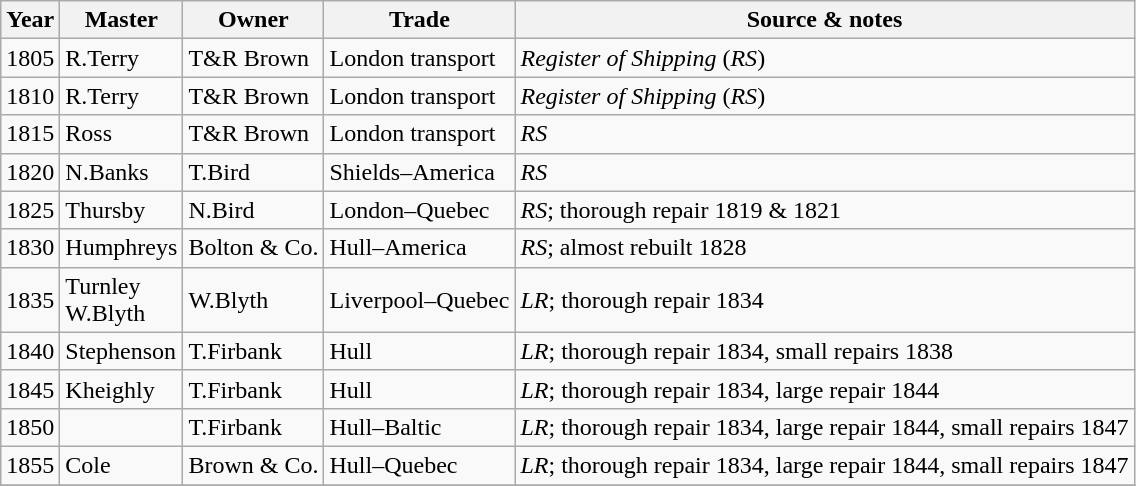<table class=" wikitable">
<tr>
<th>Year</th>
<th>Master</th>
<th>Owner</th>
<th>Trade</th>
<th>Source & notes</th>
</tr>
<tr>
<td>1805</td>
<td>R.Terry</td>
<td>T&R Brown</td>
<td>London transport</td>
<td><em>Register of Shipping</em> (<em>RS</em>)</td>
</tr>
<tr>
<td>1810</td>
<td>R.Terry</td>
<td>T&R Brown</td>
<td>London transport</td>
<td><em>Register of Shipping</em> (<em>RS</em>)</td>
</tr>
<tr>
<td>1815</td>
<td>Ross</td>
<td>T&R Brown</td>
<td>London transport</td>
<td><em>RS</em></td>
</tr>
<tr>
<td>1820</td>
<td>N.Banks</td>
<td>T.Bird</td>
<td>Shields–America</td>
<td><em>RS</em></td>
</tr>
<tr>
<td>1825</td>
<td>Thursby</td>
<td>N.Bird</td>
<td>London–Quebec</td>
<td><em>RS</em>; thorough repair 1819 & 1821</td>
</tr>
<tr>
<td>1830</td>
<td>Humphreys</td>
<td>Bolton & Co.</td>
<td>Hull–America</td>
<td><em>RS</em>; almost rebuilt 1828</td>
</tr>
<tr>
<td>1835</td>
<td>Turnley<br>W.Blyth</td>
<td>W.Blyth</td>
<td>Liverpool–Quebec</td>
<td><em>LR</em>; thorough repair 1834</td>
</tr>
<tr>
<td>1840</td>
<td>Stephenson</td>
<td>T.Firbank</td>
<td>Hull</td>
<td><em>LR</em>; thorough repair 1834, small repairs 1838</td>
</tr>
<tr>
<td>1845</td>
<td>Kheighly</td>
<td>T.Firbank</td>
<td>Hull</td>
<td><em>LR</em>; thorough repair 1834, large repair 1844</td>
</tr>
<tr>
<td>1850</td>
<td></td>
<td>T.Firbank</td>
<td>Hull–Baltic</td>
<td><em>LR</em>; thorough repair 1834, large repair 1844, small repairs 1847</td>
</tr>
<tr>
<td>1855</td>
<td>Cole</td>
<td>Brown & Co.</td>
<td>Hull–Quebec</td>
<td><em>LR</em>; thorough repair 1834, large repair 1844, small repairs 1847</td>
</tr>
<tr>
</tr>
</table>
